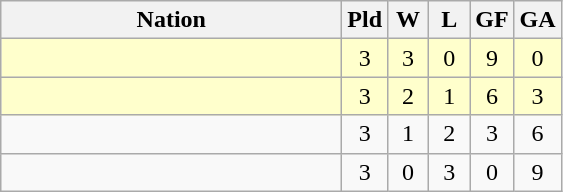<table class=wikitable style="text-align:center">
<tr>
<th width=220]]>Nation</th>
<th width=20]]>Pld</th>
<th width=20>W</th>
<th width=20]]>L</th>
<th width=20]]>GF</th>
<th width=20]]>GA</th>
</tr>
<tr bgcolor=#ffffcc>
<td align=left></td>
<td>3</td>
<td>3</td>
<td>0</td>
<td>9</td>
<td>0</td>
</tr>
<tr bgcolor=#ffffcc>
<td align=left></td>
<td>3</td>
<td>2</td>
<td>1</td>
<td>6</td>
<td>3</td>
</tr>
<tr>
<td align=left></td>
<td>3</td>
<td>1</td>
<td>2</td>
<td>3</td>
<td>6</td>
</tr>
<tr>
<td align=left></td>
<td>3</td>
<td>0</td>
<td>3</td>
<td>0</td>
<td>9</td>
</tr>
</table>
